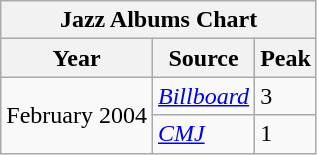<table class="wikitable">
<tr>
<th colspan="3">Jazz Albums Chart</th>
</tr>
<tr>
<th>Year</th>
<th>Source</th>
<th>Peak</th>
</tr>
<tr>
<td rowspan="2">February 2004</td>
<td><em><a href='#'>Billboard</a></em></td>
<td>3</td>
</tr>
<tr>
<td><em><a href='#'>CMJ</a></em></td>
<td>1</td>
</tr>
</table>
